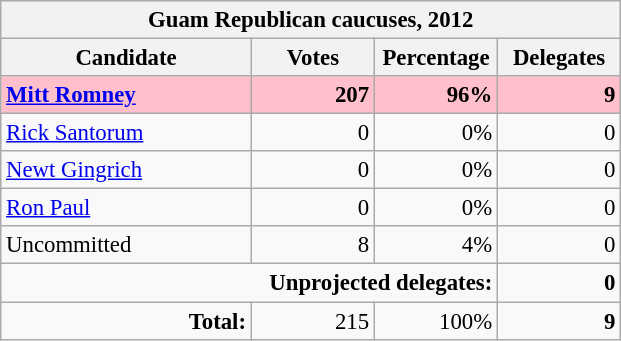<table class="wikitable" style="font-size:95%;">
<tr>
<th colspan="4">Guam Republican caucuses, 2012</th>
</tr>
<tr>
<th rowspan="1" width="160px">Candidate</th>
<th rowspan="1" width="75px">Votes</th>
<th rowspan="1" width="75px">Percentage</th>
<th rowspan="1" width="75px">Delegates</th>
</tr>
<tr align="right" bgcolor="pink">
<td align="left">  <strong><a href='#'>Mitt Romney</a></strong></td>
<td><strong>207</strong></td>
<td><strong>96%</strong></td>
<td><strong>9</strong></td>
</tr>
<tr align="right">
<td align="left"><a href='#'>Rick Santorum</a></td>
<td>0</td>
<td>0%</td>
<td>0</td>
</tr>
<tr align="right">
<td align="left"><a href='#'>Newt Gingrich</a></td>
<td>0</td>
<td>0%</td>
<td>0</td>
</tr>
<tr align="right">
<td align="left"><a href='#'>Ron Paul</a></td>
<td>0</td>
<td>0%</td>
<td>0</td>
</tr>
<tr align="right">
<td align="left">Uncommitted</td>
<td>8</td>
<td>4%</td>
<td>0</td>
</tr>
<tr align="right">
<td colspan="3"><strong>Unprojected delegates:</strong></td>
<td><strong>0</strong></td>
</tr>
<tr align="right">
<td><strong>Total:</strong></td>
<td>215</td>
<td>100%</td>
<td><strong>9</strong></td>
</tr>
</table>
